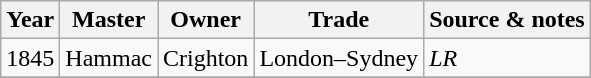<table class=" wikitable">
<tr>
<th>Year</th>
<th>Master</th>
<th>Owner</th>
<th>Trade</th>
<th>Source & notes</th>
</tr>
<tr>
<td>1845</td>
<td>Hammac</td>
<td>Crighton</td>
<td>London–Sydney</td>
<td><em>LR</em></td>
</tr>
<tr>
</tr>
</table>
